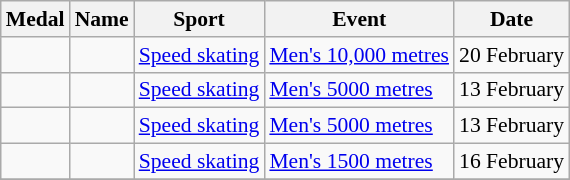<table class="wikitable sortable" style="font-size:90%">
<tr>
<th>Medal</th>
<th>Name</th>
<th>Sport</th>
<th>Event</th>
<th>Date</th>
</tr>
<tr>
<td></td>
<td></td>
<td><a href='#'>Speed skating</a></td>
<td><a href='#'>Men's 10,000 metres</a></td>
<td>20 February</td>
</tr>
<tr>
<td></td>
<td></td>
<td><a href='#'>Speed skating</a></td>
<td><a href='#'>Men's 5000 metres</a></td>
<td>13 February</td>
</tr>
<tr>
<td></td>
<td></td>
<td><a href='#'>Speed skating</a></td>
<td><a href='#'>Men's 5000 metres</a></td>
<td>13 February</td>
</tr>
<tr>
<td></td>
<td></td>
<td><a href='#'>Speed skating</a></td>
<td><a href='#'>Men's 1500 metres</a></td>
<td>16 February</td>
</tr>
<tr>
</tr>
</table>
